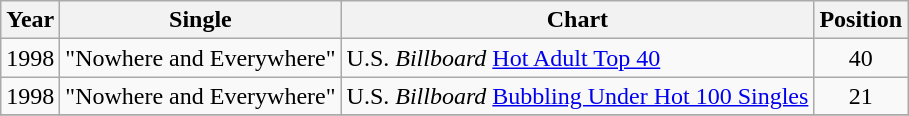<table class="wikitable">
<tr>
<th>Year</th>
<th>Single</th>
<th>Chart</th>
<th>Position</th>
</tr>
<tr>
<td>1998</td>
<td>"Nowhere and Everywhere"</td>
<td>U.S. <em>Billboard</em> <a href='#'>Hot Adult Top 40</a></td>
<td align="center">40</td>
</tr>
<tr>
<td>1998</td>
<td>"Nowhere and Everywhere"</td>
<td>U.S. <em>Billboard</em> <a href='#'>Bubbling Under Hot 100 Singles</a></td>
<td align="center">21</td>
</tr>
<tr>
</tr>
</table>
